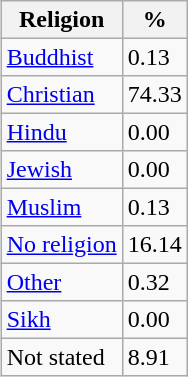<table class="wikitable sortable" style="line-height: 1.1em; border:1px #000000;" cellspacing="0" align="right" style="margin-left: 0em; text-align:right;">
<tr>
<th>Religion</th>
<th>%</th>
</tr>
<tr style="line-height: 1.1em">
<td align=left><a href='#'>Buddhist</a></td>
<td>0.13</td>
</tr>
<tr style="line-height: 1.1em">
<td align=left><a href='#'>Christian</a></td>
<td>74.33</td>
</tr>
<tr style="line-height: 1.1em">
<td align=left><a href='#'>Hindu</a></td>
<td>0.00</td>
</tr>
<tr style="line-height: 1.1em">
<td align=left><a href='#'>Jewish</a></td>
<td>0.00</td>
</tr>
<tr style="line-height: 1.1em">
<td align=left><a href='#'>Muslim</a></td>
<td>0.13</td>
</tr>
<tr style="line-height: 1.1em">
<td align=left><a href='#'>No religion</a></td>
<td>16.14</td>
</tr>
<tr style="line-height: 1.1em">
<td align=left><a href='#'>Other</a></td>
<td>0.32</td>
</tr>
<tr style="line-height: 1.1em">
<td align=left><a href='#'>Sikh</a></td>
<td>0.00</td>
</tr>
<tr style="line-height: 1.1em">
<td align=left>Not stated</td>
<td>8.91</td>
</tr>
</table>
